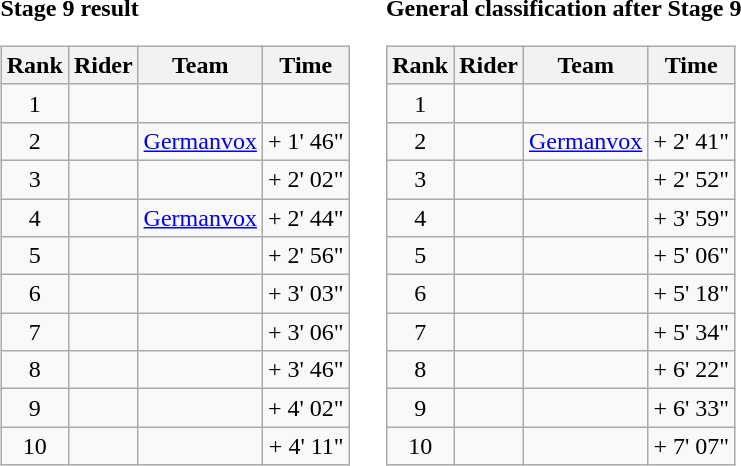<table>
<tr>
<td><strong>Stage 9 result</strong><br><table class="wikitable">
<tr>
<th scope="col">Rank</th>
<th scope="col">Rider</th>
<th scope="col">Team</th>
<th scope="col">Time</th>
</tr>
<tr>
<td style="text-align:center;">1</td>
<td></td>
<td></td>
<td style="text-align:right;"></td>
</tr>
<tr>
<td style="text-align:center;">2</td>
<td></td>
<td><a href='#'>Germanvox</a></td>
<td style="text-align:right;">+ 1' 46"</td>
</tr>
<tr>
<td style="text-align:center;">3</td>
<td></td>
<td></td>
<td style="text-align:right;">+ 2' 02"</td>
</tr>
<tr>
<td style="text-align:center;">4</td>
<td></td>
<td><a href='#'>Germanvox</a></td>
<td style="text-align:right;">+ 2' 44"</td>
</tr>
<tr>
<td style="text-align:center;">5</td>
<td></td>
<td></td>
<td style="text-align:right;">+ 2' 56"</td>
</tr>
<tr>
<td style="text-align:center;">6</td>
<td></td>
<td></td>
<td style="text-align:right;">+ 3' 03"</td>
</tr>
<tr>
<td style="text-align:center;">7</td>
<td></td>
<td></td>
<td style="text-align:right;">+ 3' 06"</td>
</tr>
<tr>
<td style="text-align:center;">8</td>
<td></td>
<td></td>
<td style="text-align:right;">+ 3' 46"</td>
</tr>
<tr>
<td style="text-align:center;">9</td>
<td></td>
<td></td>
<td style="text-align:right;">+ 4' 02"</td>
</tr>
<tr>
<td style="text-align:center;">10</td>
<td></td>
<td></td>
<td style="text-align:right;">+ 4' 11"</td>
</tr>
</table>
</td>
<td></td>
<td><strong>General classification after Stage 9</strong><br><table class="wikitable">
<tr>
<th scope="col">Rank</th>
<th scope="col">Rider</th>
<th scope="col">Team</th>
<th scope="col">Time</th>
</tr>
<tr>
<td style="text-align:center;">1</td>
<td></td>
<td></td>
<td style="text-align:right;"></td>
</tr>
<tr>
<td style="text-align:center;">2</td>
<td></td>
<td><a href='#'>Germanvox</a></td>
<td style="text-align:right;">+ 2' 41"</td>
</tr>
<tr>
<td style="text-align:center;">3</td>
<td></td>
<td></td>
<td style="text-align:right;">+ 2' 52"</td>
</tr>
<tr>
<td style="text-align:center;">4</td>
<td></td>
<td></td>
<td style="text-align:right;">+ 3' 59"</td>
</tr>
<tr>
<td style="text-align:center;">5</td>
<td></td>
<td></td>
<td style="text-align:right;">+ 5' 06"</td>
</tr>
<tr>
<td style="text-align:center;">6</td>
<td></td>
<td></td>
<td style="text-align:right;">+ 5' 18"</td>
</tr>
<tr>
<td style="text-align:center;">7</td>
<td></td>
<td></td>
<td style="text-align:right;">+ 5' 34"</td>
</tr>
<tr>
<td style="text-align:center;">8</td>
<td></td>
<td></td>
<td style="text-align:right;">+ 6' 22"</td>
</tr>
<tr>
<td style="text-align:center;">9</td>
<td></td>
<td></td>
<td style="text-align:right;">+ 6' 33"</td>
</tr>
<tr>
<td style="text-align:center;">10</td>
<td></td>
<td></td>
<td style="text-align:right;">+ 7' 07"</td>
</tr>
</table>
</td>
</tr>
</table>
